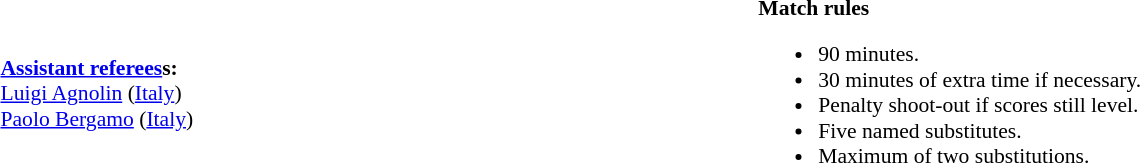<table style="width:100%; font-size:90%;">
<tr>
<td><br><strong><a href='#'>Assistant referees</a>s:</strong>
<br> <a href='#'>Luigi Agnolin</a> (<a href='#'>Italy</a>)
<br> <a href='#'>Paolo Bergamo</a> (<a href='#'>Italy</a>)</td>
<td style="width:60%; vertical-align:top;"><br><strong>Match rules</strong><ul><li>90 minutes.</li><li>30 minutes of extra time if necessary.</li><li>Penalty shoot-out if scores still level.</li><li>Five named substitutes.</li><li>Maximum of two substitutions.</li></ul></td>
</tr>
</table>
